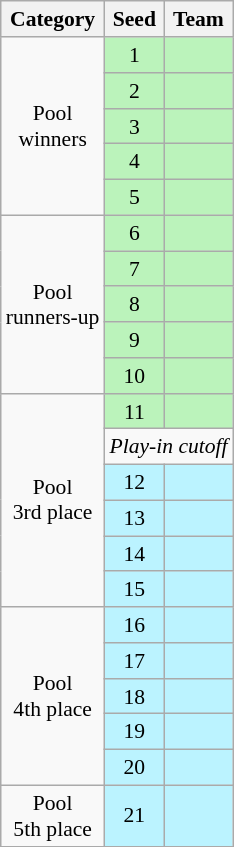<table class="wikitable" style="float:right;text-align:center;font-size: 90%;">
<tr>
<th>Category</th>
<th>Seed</th>
<th>Team</th>
</tr>
<tr>
<td rowspan="5">Pool<br>winners</td>
<td style="background-color:#BBF3BB;">1</td>
<td style="text-align:left;background-color:#BBF3BB;"></td>
</tr>
<tr style="background-color:#BBF3BB;">
<td>2</td>
<td style="text-align:left"></td>
</tr>
<tr style="background-color:#BBF3BB;">
<td>3</td>
<td style="text-align:left"></td>
</tr>
<tr style="background-color:#BBF3BB;">
<td>4</td>
<td style="text-align:left"></td>
</tr>
<tr style="background-color:#BBF3BB;">
<td>5</td>
<td style="text-align:left"></td>
</tr>
<tr>
<td rowspan="5">Pool<br>runners-up</td>
<td style="background-color:#BBF3BB;">6</td>
<td style="text-align:left;background-color:#BBF3BB;"></td>
</tr>
<tr style="background-color:#BBF3BB;">
<td>7</td>
<td style="text-align:left"></td>
</tr>
<tr style="background-color:#BBF3BB;">
<td>8</td>
<td style="text-align:left"></td>
</tr>
<tr style="background-color:#BBF3BB;">
<td>9</td>
<td style="text-align:left"></td>
</tr>
<tr style="background-color:#BBF3BB;">
<td>10</td>
<td style="text-align:left"></td>
</tr>
<tr>
<td rowspan="6">Pool<br>3rd place</td>
<td style="background-color:#BBF3BB;">11</td>
<td style="text-align:left;background-color:#BBF3BB;"></td>
</tr>
<tr>
<td colspan="2"><em>Play-in cutoff</em></td>
</tr>
<tr style="background-color:#BBF3FF;">
<td>12</td>
<td style="text-align:left"></td>
</tr>
<tr style="background-color:#BBF3FF;">
<td>13</td>
<td style="text-align:left"></td>
</tr>
<tr style="background-color:#BBF3FF;">
<td>14</td>
<td style="text-align:left"></td>
</tr>
<tr style="background-color:#BBF3FF;">
<td>15</td>
<td style="text-align:left"></td>
</tr>
<tr>
<td rowspan="5">Pool<br>4th place</td>
<td style="background-color:#BBF3FF;">16</td>
<td style="text-align:left;background-color:#BBF3FF;"></td>
</tr>
<tr style="background-color:#BBF3FF;">
<td>17</td>
<td style="text-align:left"></td>
</tr>
<tr style="background-color:#BBF3FF;">
<td>18</td>
<td style="text-align:left"></td>
</tr>
<tr style="background-color:#BBF3FF;">
<td>19</td>
<td style="text-align:left"></td>
</tr>
<tr style="background-color:#BBF3FF;">
<td>20</td>
<td style="text-align:left"></td>
</tr>
<tr>
<td>Pool<br>5th place</td>
<td style="background-color:#BBF3FF;">21</td>
<td style="text-align:left;background-color:#BBF3FF;"></td>
</tr>
</table>
